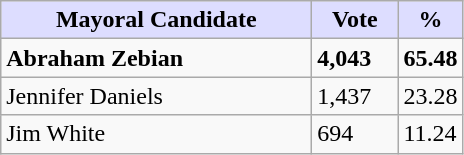<table class="wikitable">
<tr>
<th style="background:#ddf; width:200px;">Mayoral Candidate</th>
<th style="background:#ddf; width:50px;">Vote</th>
<th style="background:#ddf; width:30px;">%</th>
</tr>
<tr>
<td><strong>Abraham Zebian</strong></td>
<td><strong>4,043</strong></td>
<td><strong>65.48</strong></td>
</tr>
<tr>
<td>Jennifer Daniels</td>
<td>1,437</td>
<td>23.28</td>
</tr>
<tr>
<td>Jim White</td>
<td>694</td>
<td>11.24</td>
</tr>
</table>
